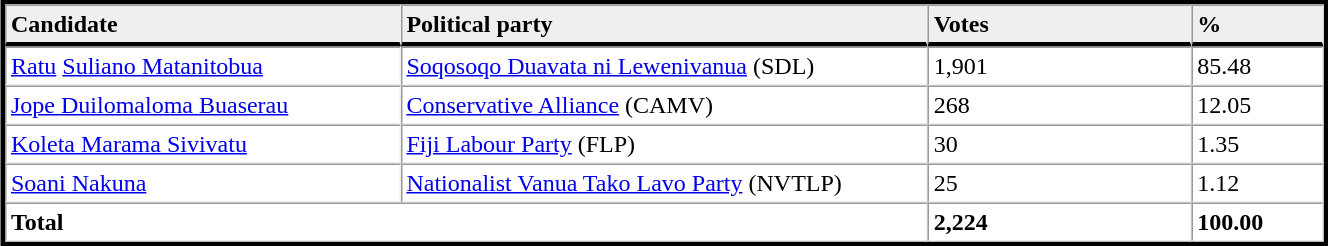<table table width="70%" border="1" align="center" cellpadding=3 cellspacing=0 style="margin:5px; border:3px solid;">
<tr>
<td td width="30%" style="border-bottom:3px solid; background:#efefef;"><strong>Candidate</strong></td>
<td td width="40%" style="border-bottom:3px solid; background:#efefef;"><strong>Political party</strong></td>
<td td width="20%" style="border-bottom:3px solid; background:#efefef;"><strong>Votes</strong></td>
<td td width="10%" style="border-bottom:3px solid; background:#efefef;"><strong>%</strong></td>
</tr>
<tr>
<td><a href='#'>Ratu</a> <a href='#'>Suliano Matanitobua</a></td>
<td><a href='#'>Soqosoqo Duavata ni Lewenivanua</a> (SDL)</td>
<td>1,901</td>
<td>85.48</td>
</tr>
<tr>
<td><a href='#'>Jope Duilomaloma Buaserau</a></td>
<td><a href='#'>Conservative Alliance</a> (CAMV)</td>
<td>268</td>
<td>12.05</td>
</tr>
<tr>
<td><a href='#'>Koleta Marama Sivivatu</a></td>
<td><a href='#'>Fiji Labour Party</a> (FLP)</td>
<td>30</td>
<td>1.35</td>
</tr>
<tr>
<td><a href='#'>Soani Nakuna</a></td>
<td><a href='#'>Nationalist Vanua Tako Lavo Party</a> (NVTLP)</td>
<td>25</td>
<td>1.12</td>
</tr>
<tr>
<td colspan=2><strong>Total</strong></td>
<td><strong>2,224</strong></td>
<td><strong>100.00</strong></td>
</tr>
<tr>
</tr>
</table>
